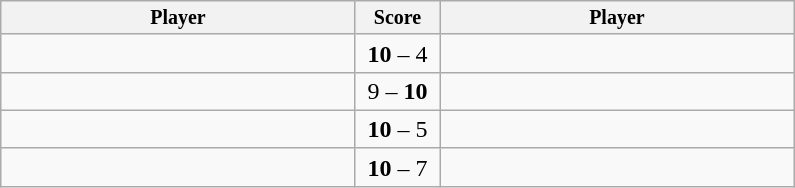<table class="wikitable">
<tr style="font-size:10pt;font-weight:bold">
<th width=230>Player</th>
<th width=50>Score</th>
<th width=230>Player</th>
</tr>
<tr>
<td></td>
<td align=center><strong>10</strong> – 4</td>
<td></td>
</tr>
<tr>
<td></td>
<td align=center>9 – <strong>10</strong></td>
<td></td>
</tr>
<tr>
<td><strong></strong></td>
<td align=center><strong>10</strong> – 5</td>
<td></td>
</tr>
<tr>
<td></td>
<td align=center><strong>10</strong> – 7</td>
<td></td>
</tr>
</table>
